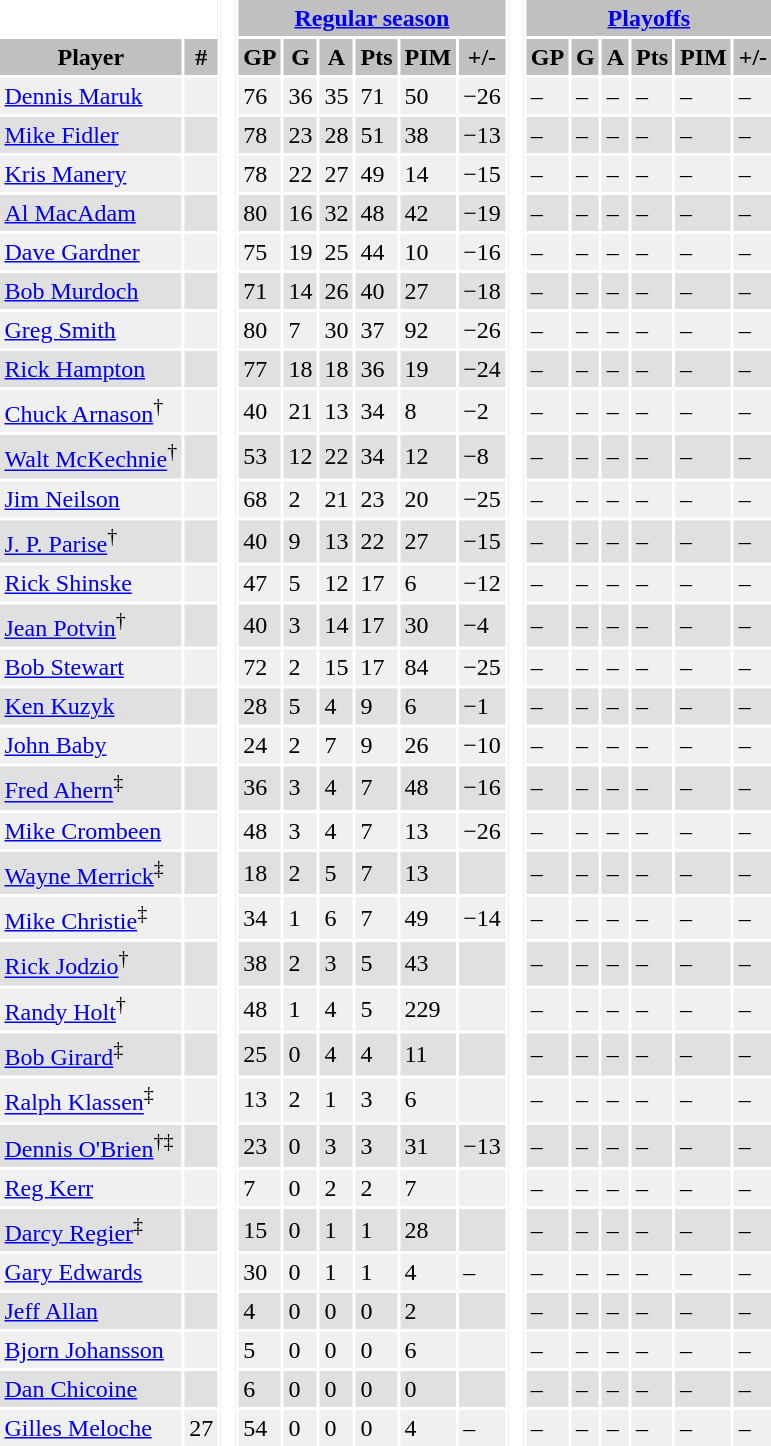<table BORDER="0" CELLPADDING="3" CELLSPACING="2" ID="Table1">
<tr ALIGN="center" bgcolor="#c0c0c0">
<th ALIGN="center" colspan="2" bgcolor="#ffffff"> </th>
<th ALIGN="center" rowspan="99" bgcolor="#ffffff"> </th>
<th ALIGN="center" colspan="6"><a href='#'>Regular season</a></th>
<th ALIGN="center" rowspan="99" bgcolor="#ffffff"> </th>
<th ALIGN="center" colspan="6"><a href='#'>Playoffs</a></th>
</tr>
<tr ALIGN="center" bgcolor="#c0c0c0">
<th ALIGN="center">Player</th>
<th ALIGN="center">#</th>
<th ALIGN="center">GP</th>
<th ALIGN="center">G</th>
<th ALIGN="center">A</th>
<th ALIGN="center">Pts</th>
<th ALIGN="center">PIM</th>
<th ALIGN="center">+/-</th>
<th ALIGN="center">GP</th>
<th ALIGN="center">G</th>
<th ALIGN="center">A</th>
<th ALIGN="center">Pts</th>
<th ALIGN="center">PIM</th>
<th ALIGN="center">+/-</th>
</tr>
<tr bgcolor="#f0f0f0">
<td><a href='#'>Dennis Maruk</a></td>
<td></td>
<td>76</td>
<td>36</td>
<td>35</td>
<td>71</td>
<td>50</td>
<td>−26</td>
<td>–</td>
<td>–</td>
<td>–</td>
<td>–</td>
<td>–</td>
<td>–</td>
</tr>
<tr bgcolor="#e0e0e0">
<td><a href='#'>Mike Fidler</a></td>
<td></td>
<td>78</td>
<td>23</td>
<td>28</td>
<td>51</td>
<td>38</td>
<td>−13</td>
<td>–</td>
<td>–</td>
<td>–</td>
<td>–</td>
<td>–</td>
<td>–</td>
</tr>
<tr bgcolor="#f0f0f0">
<td><a href='#'>Kris Manery</a></td>
<td></td>
<td>78</td>
<td>22</td>
<td>27</td>
<td>49</td>
<td>14</td>
<td>−15</td>
<td>–</td>
<td>–</td>
<td>–</td>
<td>–</td>
<td>–</td>
<td>–</td>
</tr>
<tr bgcolor="#e0e0e0">
<td><a href='#'>Al MacAdam</a></td>
<td></td>
<td>80</td>
<td>16</td>
<td>32</td>
<td>48</td>
<td>42</td>
<td>−19</td>
<td>–</td>
<td>–</td>
<td>–</td>
<td>–</td>
<td>–</td>
<td>–</td>
</tr>
<tr bgcolor="#f0f0f0">
<td><a href='#'>Dave Gardner</a></td>
<td></td>
<td>75</td>
<td>19</td>
<td>25</td>
<td>44</td>
<td>10</td>
<td>−16</td>
<td>–</td>
<td>–</td>
<td>–</td>
<td>–</td>
<td>–</td>
<td>–</td>
</tr>
<tr bgcolor="#e0e0e0">
<td><a href='#'>Bob Murdoch</a></td>
<td></td>
<td>71</td>
<td>14</td>
<td>26</td>
<td>40</td>
<td>27</td>
<td>−18</td>
<td>–</td>
<td>–</td>
<td>–</td>
<td>–</td>
<td>–</td>
<td>–</td>
</tr>
<tr bgcolor="#f0f0f0">
<td><a href='#'>Greg Smith</a></td>
<td></td>
<td>80</td>
<td>7</td>
<td>30</td>
<td>37</td>
<td>92</td>
<td>−26</td>
<td>–</td>
<td>–</td>
<td>–</td>
<td>–</td>
<td>–</td>
<td>–</td>
</tr>
<tr bgcolor="#e0e0e0">
<td><a href='#'>Rick Hampton</a></td>
<td></td>
<td>77</td>
<td>18</td>
<td>18</td>
<td>36</td>
<td>19</td>
<td>−24</td>
<td>–</td>
<td>–</td>
<td>–</td>
<td>–</td>
<td>–</td>
<td>–</td>
</tr>
<tr bgcolor="#f0f0f0">
<td><a href='#'>Chuck Arnason</a><sup>†</sup></td>
<td></td>
<td>40</td>
<td>21</td>
<td>13</td>
<td>34</td>
<td>8</td>
<td>−2</td>
<td>–</td>
<td>–</td>
<td>–</td>
<td>–</td>
<td>–</td>
<td>–</td>
</tr>
<tr bgcolor="#e0e0e0">
<td><a href='#'>Walt McKechnie</a><sup>†</sup></td>
<td></td>
<td>53</td>
<td>12</td>
<td>22</td>
<td>34</td>
<td>12</td>
<td>−8</td>
<td>–</td>
<td>–</td>
<td>–</td>
<td>–</td>
<td>–</td>
<td>–</td>
</tr>
<tr bgcolor="#f0f0f0">
<td><a href='#'>Jim Neilson</a></td>
<td></td>
<td>68</td>
<td>2</td>
<td>21</td>
<td>23</td>
<td>20</td>
<td>−25</td>
<td>–</td>
<td>–</td>
<td>–</td>
<td>–</td>
<td>–</td>
<td>–</td>
</tr>
<tr bgcolor="#e0e0e0">
<td><a href='#'>J. P. Parise</a><sup>†</sup></td>
<td></td>
<td>40</td>
<td>9</td>
<td>13</td>
<td>22</td>
<td>27</td>
<td>−15</td>
<td>–</td>
<td>–</td>
<td>–</td>
<td>–</td>
<td>–</td>
<td>–</td>
</tr>
<tr bgcolor="#f0f0f0">
<td><a href='#'>Rick Shinske</a></td>
<td></td>
<td>47</td>
<td>5</td>
<td>12</td>
<td>17</td>
<td>6</td>
<td>−12</td>
<td>–</td>
<td>–</td>
<td>–</td>
<td>–</td>
<td>–</td>
<td>–</td>
</tr>
<tr bgcolor="#e0e0e0">
<td><a href='#'>Jean Potvin</a><sup>†</sup></td>
<td></td>
<td>40</td>
<td>3</td>
<td>14</td>
<td>17</td>
<td>30</td>
<td>−4</td>
<td>–</td>
<td>–</td>
<td>–</td>
<td>–</td>
<td>–</td>
<td>–</td>
</tr>
<tr bgcolor="#f0f0f0">
<td><a href='#'>Bob Stewart</a></td>
<td></td>
<td>72</td>
<td>2</td>
<td>15</td>
<td>17</td>
<td>84</td>
<td>−25</td>
<td>–</td>
<td>–</td>
<td>–</td>
<td>–</td>
<td>–</td>
<td>–</td>
</tr>
<tr bgcolor="#e0e0e0">
<td><a href='#'>Ken Kuzyk</a></td>
<td></td>
<td>28</td>
<td>5</td>
<td>4</td>
<td>9</td>
<td>6</td>
<td>−1</td>
<td>–</td>
<td>–</td>
<td>–</td>
<td>–</td>
<td>–</td>
<td>–</td>
</tr>
<tr bgcolor="#f0f0f0">
<td><a href='#'>John Baby</a></td>
<td></td>
<td>24</td>
<td>2</td>
<td>7</td>
<td>9</td>
<td>26</td>
<td>−10</td>
<td>–</td>
<td>–</td>
<td>–</td>
<td>–</td>
<td>–</td>
<td>–</td>
</tr>
<tr bgcolor="#e0e0e0">
<td><a href='#'>Fred Ahern</a><sup>‡</sup></td>
<td></td>
<td>36</td>
<td>3</td>
<td>4</td>
<td>7</td>
<td>48</td>
<td>−16</td>
<td>–</td>
<td>–</td>
<td>–</td>
<td>–</td>
<td>–</td>
<td>–</td>
</tr>
<tr bgcolor="#f0f0f0">
<td><a href='#'>Mike Crombeen</a></td>
<td></td>
<td>48</td>
<td>3</td>
<td>4</td>
<td>7</td>
<td>13</td>
<td>−26</td>
<td>–</td>
<td>–</td>
<td>–</td>
<td>–</td>
<td>–</td>
<td>–</td>
</tr>
<tr bgcolor="#e0e0e0">
<td><a href='#'>Wayne Merrick</a><sup>‡</sup></td>
<td></td>
<td>18</td>
<td>2</td>
<td>5</td>
<td>7</td>
<td>13</td>
<td></td>
<td>–</td>
<td>–</td>
<td>–</td>
<td>–</td>
<td>–</td>
<td>–</td>
</tr>
<tr bgcolor="#f0f0f0">
<td><a href='#'>Mike Christie</a><sup>‡</sup></td>
<td></td>
<td>34</td>
<td>1</td>
<td>6</td>
<td>7</td>
<td>49</td>
<td>−14</td>
<td>–</td>
<td>–</td>
<td>–</td>
<td>–</td>
<td>–</td>
<td>–</td>
</tr>
<tr bgcolor="#e0e0e0">
<td><a href='#'>Rick Jodzio</a><sup>†</sup></td>
<td></td>
<td>38</td>
<td>2</td>
<td>3</td>
<td>5</td>
<td>43</td>
<td></td>
<td>–</td>
<td>–</td>
<td>–</td>
<td>–</td>
<td>–</td>
<td>–</td>
</tr>
<tr bgcolor="#f0f0f0">
<td><a href='#'>Randy Holt</a><sup>†</sup></td>
<td></td>
<td>48</td>
<td>1</td>
<td>4</td>
<td>5</td>
<td>229</td>
<td></td>
<td>–</td>
<td>–</td>
<td>–</td>
<td>–</td>
<td>–</td>
<td>–</td>
</tr>
<tr bgcolor="#e0e0e0">
<td><a href='#'>Bob Girard</a><sup>‡</sup></td>
<td></td>
<td>25</td>
<td>0</td>
<td>4</td>
<td>4</td>
<td>11</td>
<td></td>
<td>–</td>
<td>–</td>
<td>–</td>
<td>–</td>
<td>–</td>
<td>–</td>
</tr>
<tr bgcolor="#f0f0f0">
<td><a href='#'>Ralph Klassen</a><sup>‡</sup></td>
<td></td>
<td>13</td>
<td>2</td>
<td>1</td>
<td>3</td>
<td>6</td>
<td></td>
<td>–</td>
<td>–</td>
<td>–</td>
<td>–</td>
<td>–</td>
<td>–</td>
</tr>
<tr bgcolor="#e0e0e0">
<td><a href='#'>Dennis O'Brien</a><sup>†‡</sup></td>
<td></td>
<td>23</td>
<td>0</td>
<td>3</td>
<td>3</td>
<td>31</td>
<td>−13</td>
<td>–</td>
<td>–</td>
<td>–</td>
<td>–</td>
<td>–</td>
<td>–</td>
</tr>
<tr bgcolor="#f0f0f0">
<td><a href='#'>Reg Kerr</a></td>
<td></td>
<td>7</td>
<td>0</td>
<td>2</td>
<td>2</td>
<td>7</td>
<td></td>
<td>–</td>
<td>–</td>
<td>–</td>
<td>–</td>
<td>–</td>
<td>–</td>
</tr>
<tr bgcolor="#e0e0e0">
<td><a href='#'>Darcy Regier</a><sup>‡</sup></td>
<td></td>
<td>15</td>
<td>0</td>
<td>1</td>
<td>1</td>
<td>28</td>
<td></td>
<td>–</td>
<td>–</td>
<td>–</td>
<td>–</td>
<td>–</td>
<td>–</td>
</tr>
<tr bgcolor="#f0f0f0">
<td><a href='#'>Gary Edwards</a></td>
<td></td>
<td>30</td>
<td>0</td>
<td>1</td>
<td>1</td>
<td>4</td>
<td>–</td>
<td>–</td>
<td>–</td>
<td>–</td>
<td>–</td>
<td>–</td>
<td>–</td>
</tr>
<tr bgcolor="#e0e0e0">
<td><a href='#'>Jeff Allan</a></td>
<td></td>
<td>4</td>
<td>0</td>
<td>0</td>
<td>0</td>
<td>2</td>
<td></td>
<td>–</td>
<td>–</td>
<td>–</td>
<td>–</td>
<td>–</td>
<td>–</td>
</tr>
<tr bgcolor="#f0f0f0">
<td><a href='#'>Bjorn Johansson</a></td>
<td></td>
<td>5</td>
<td>0</td>
<td>0</td>
<td>0</td>
<td>6</td>
<td></td>
<td>–</td>
<td>–</td>
<td>–</td>
<td>–</td>
<td>–</td>
<td>–</td>
</tr>
<tr bgcolor="#e0e0e0">
<td><a href='#'>Dan Chicoine</a></td>
<td></td>
<td>6</td>
<td>0</td>
<td>0</td>
<td>0</td>
<td>0</td>
<td></td>
<td>–</td>
<td>–</td>
<td>–</td>
<td>–</td>
<td>–</td>
<td>–</td>
</tr>
<tr bgcolor="#f0f0f0">
<td><a href='#'>Gilles Meloche</a></td>
<td>27</td>
<td>54</td>
<td>0</td>
<td>0</td>
<td>0</td>
<td>4</td>
<td>–</td>
<td>–</td>
<td>–</td>
<td>–</td>
<td>–</td>
<td>–</td>
<td>–</td>
</tr>
</table>
